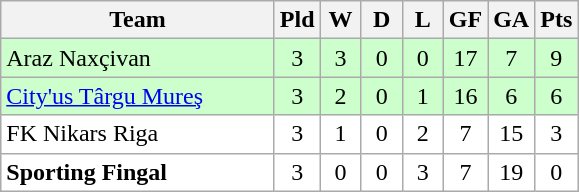<table class="wikitable" style="text-align: center;">
<tr>
<th width="175">Team</th>
<th width="20">Pld</th>
<th width="20">W</th>
<th width="20">D</th>
<th width="20">L</th>
<th width="20">GF</th>
<th width="20">GA</th>
<th width="20">Pts</th>
</tr>
<tr bgcolor="#ccffcc">
<td align="left"> Araz Naxçivan</td>
<td>3</td>
<td>3</td>
<td>0</td>
<td>0</td>
<td>17</td>
<td>7</td>
<td>9</td>
</tr>
<tr bgcolor=ccffcc>
<td align="left"> <a href='#'>City'us Târgu Mureş</a></td>
<td>3</td>
<td>2</td>
<td>0</td>
<td>1</td>
<td>16</td>
<td>6</td>
<td>6</td>
</tr>
<tr bgcolor=ffffff>
<td align="left"> FK Nikars Riga</td>
<td>3</td>
<td>1</td>
<td>0</td>
<td>2</td>
<td>7</td>
<td>15</td>
<td>3</td>
</tr>
<tr bgcolor=ffffff>
<td align="left"> <strong>Sporting Fingal</strong></td>
<td>3</td>
<td>0</td>
<td>0</td>
<td>3</td>
<td>7</td>
<td>19</td>
<td>0</td>
</tr>
</table>
